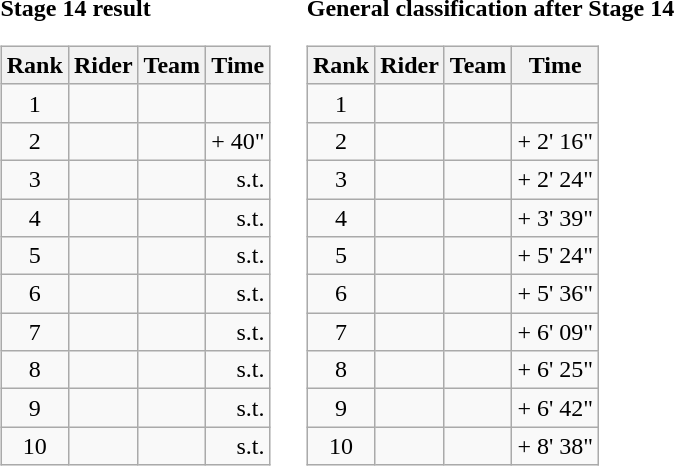<table>
<tr>
<td><strong>Stage 14 result</strong><br><table class="wikitable">
<tr>
<th scope="col">Rank</th>
<th scope="col">Rider</th>
<th scope="col">Team</th>
<th scope="col">Time</th>
</tr>
<tr>
<td style="text-align:center;">1</td>
<td></td>
<td></td>
<td style="text-align:right;"></td>
</tr>
<tr>
<td style="text-align:center;">2</td>
<td></td>
<td></td>
<td style="text-align:right;">+ 40"</td>
</tr>
<tr>
<td style="text-align:center;">3</td>
<td></td>
<td></td>
<td style="text-align:right;">s.t.</td>
</tr>
<tr>
<td style="text-align:center;">4</td>
<td></td>
<td></td>
<td style="text-align:right;">s.t.</td>
</tr>
<tr>
<td style="text-align:center;">5</td>
<td></td>
<td></td>
<td style="text-align:right;">s.t.</td>
</tr>
<tr>
<td style="text-align:center;">6</td>
<td></td>
<td></td>
<td style="text-align:right;">s.t.</td>
</tr>
<tr>
<td style="text-align:center;">7</td>
<td></td>
<td></td>
<td style="text-align:right;">s.t.</td>
</tr>
<tr>
<td style="text-align:center;">8</td>
<td></td>
<td></td>
<td style="text-align:right;">s.t.</td>
</tr>
<tr>
<td style="text-align:center;">9</td>
<td></td>
<td></td>
<td style="text-align:right;">s.t.</td>
</tr>
<tr>
<td style="text-align:center;">10</td>
<td></td>
<td></td>
<td style="text-align:right;">s.t.</td>
</tr>
</table>
</td>
<td></td>
<td><strong>General classification after Stage 14</strong><br><table class="wikitable">
<tr>
<th scope="col">Rank</th>
<th scope="col">Rider</th>
<th scope="col">Team</th>
<th scope="col">Time</th>
</tr>
<tr>
<td style="text-align:center;">1</td>
<td></td>
<td></td>
<td style="text-align:right;"></td>
</tr>
<tr>
<td style="text-align:center;">2</td>
<td></td>
<td></td>
<td style="text-align:right;">+ 2' 16"</td>
</tr>
<tr>
<td style="text-align:center;">3</td>
<td></td>
<td></td>
<td style="text-align:right;">+ 2' 24"</td>
</tr>
<tr>
<td style="text-align:center;">4</td>
<td></td>
<td></td>
<td style="text-align:right;">+ 3' 39"</td>
</tr>
<tr>
<td style="text-align:center;">5</td>
<td></td>
<td></td>
<td style="text-align:right;">+ 5' 24"</td>
</tr>
<tr>
<td style="text-align:center;">6</td>
<td></td>
<td></td>
<td style="text-align:right;">+ 5' 36"</td>
</tr>
<tr>
<td style="text-align:center;">7</td>
<td></td>
<td></td>
<td style="text-align:right;">+ 6' 09"</td>
</tr>
<tr>
<td style="text-align:center;">8</td>
<td></td>
<td></td>
<td style="text-align:right;">+ 6' 25"</td>
</tr>
<tr>
<td style="text-align:center;">9</td>
<td></td>
<td></td>
<td style="text-align:right;">+ 6' 42"</td>
</tr>
<tr>
<td style="text-align:center;">10</td>
<td></td>
<td></td>
<td style="text-align:right;">+ 8' 38"</td>
</tr>
</table>
</td>
</tr>
</table>
